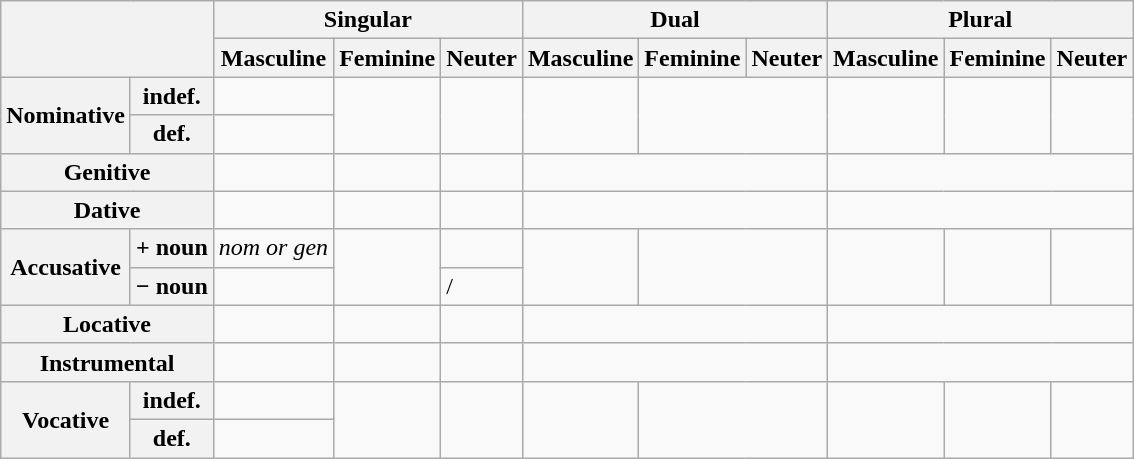<table class="wikitable">
<tr>
<th colspan="2" rowspan="2"></th>
<th colspan="3">Singular</th>
<th colspan="3">Dual</th>
<th colspan="3">Plural</th>
</tr>
<tr>
<th>Masculine</th>
<th>Feminine</th>
<th>Neuter</th>
<th>Masculine</th>
<th>Feminine</th>
<th>Neuter</th>
<th>Masculine</th>
<th>Feminine</th>
<th>Neuter</th>
</tr>
<tr>
<th rowspan="2">Nominative</th>
<th>indef.</th>
<td></td>
<td rowspan="2"></td>
<td rowspan="2"></td>
<td rowspan="2"></td>
<td colspan="2" rowspan="2"></td>
<td rowspan="2"></td>
<td rowspan="2"></td>
<td rowspan="2"></td>
</tr>
<tr>
<th>def.</th>
<td></td>
</tr>
<tr>
<th colspan="2">Genitive</th>
<td></td>
<td></td>
<td></td>
<td colspan="3"></td>
<td colspan="3"></td>
</tr>
<tr>
<th colspan="2">Dative</th>
<td></td>
<td></td>
<td></td>
<td colspan="3"></td>
<td colspan="3"></td>
</tr>
<tr>
<th rowspan="2">Accusative</th>
<th>+ noun</th>
<td><em>nom or gen</em></td>
<td rowspan="2"></td>
<td></td>
<td rowspan="2"></td>
<td colspan="2" rowspan="2"></td>
<td rowspan="2"></td>
<td rowspan="2"></td>
<td rowspan="2"></td>
</tr>
<tr>
<th>− noun</th>
<td></td>
<td> /<br></td>
</tr>
<tr>
<th colspan="2">Locative</th>
<td></td>
<td></td>
<td></td>
<td colspan="3"></td>
<td colspan="3"></td>
</tr>
<tr>
<th colspan="2">Instrumental</th>
<td></td>
<td></td>
<td></td>
<td colspan="3"></td>
<td colspan="3"></td>
</tr>
<tr>
<th rowspan="2">Vocative</th>
<th>indef.</th>
<td></td>
<td rowspan="2"></td>
<td rowspan="2"></td>
<td rowspan="2"></td>
<td colspan="2" rowspan="2"></td>
<td rowspan="2"></td>
<td rowspan="2"></td>
<td rowspan="2"></td>
</tr>
<tr>
<th>def.</th>
<td></td>
</tr>
</table>
